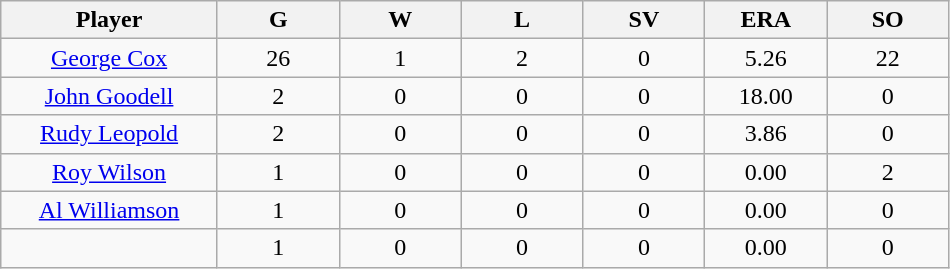<table class="wikitable sortable">
<tr>
<th bgcolor="#DDDDFF" width="16%">Player</th>
<th bgcolor="#DDDDFF" width="9%">G</th>
<th bgcolor="#DDDDFF" width="9%">W</th>
<th bgcolor="#DDDDFF" width="9%">L</th>
<th bgcolor="#DDDDFF" width="9%">SV</th>
<th bgcolor="#DDDDFF" width="9%">ERA</th>
<th bgcolor="#DDDDFF" width="9%">SO</th>
</tr>
<tr align="center">
<td><a href='#'>George Cox</a></td>
<td>26</td>
<td>1</td>
<td>2</td>
<td>0</td>
<td>5.26</td>
<td>22</td>
</tr>
<tr align="center">
<td><a href='#'>John Goodell</a></td>
<td>2</td>
<td>0</td>
<td>0</td>
<td>0</td>
<td>18.00</td>
<td>0</td>
</tr>
<tr align="center">
<td><a href='#'>Rudy Leopold</a></td>
<td>2</td>
<td>0</td>
<td>0</td>
<td>0</td>
<td>3.86</td>
<td>0</td>
</tr>
<tr align="center">
<td><a href='#'>Roy Wilson</a></td>
<td>1</td>
<td>0</td>
<td>0</td>
<td>0</td>
<td>0.00</td>
<td>2</td>
</tr>
<tr align="center">
<td><a href='#'>Al Williamson</a></td>
<td>1</td>
<td>0</td>
<td>0</td>
<td>0</td>
<td>0.00</td>
<td>0</td>
</tr>
<tr align="center">
<td></td>
<td>1</td>
<td>0</td>
<td>0</td>
<td>0</td>
<td>0.00</td>
<td>0</td>
</tr>
</table>
